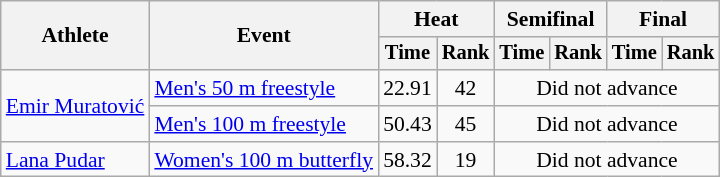<table class=wikitable style=font-size:90%;>
<tr>
<th rowspan=2>Athlete</th>
<th rowspan=2>Event</th>
<th colspan=2>Heat</th>
<th colspan=2>Semifinal</th>
<th colspan=2>Final</th>
</tr>
<tr style=font-size:95%>
<th>Time</th>
<th>Rank</th>
<th>Time</th>
<th>Rank</th>
<th>Time</th>
<th>Rank</th>
</tr>
<tr align=center>
<td align=left rowspan=2><a href='#'>Emir Muratović</a></td>
<td align=left><a href='#'>Men's 50 m freestyle</a></td>
<td>22.91</td>
<td>42</td>
<td colspan="4">Did not advance</td>
</tr>
<tr align=center>
<td align=left><a href='#'>Men's 100 m freestyle</a></td>
<td>50.43</td>
<td>45</td>
<td colspan="4">Did not advance</td>
</tr>
<tr align=center>
<td align=left><a href='#'>Lana Pudar</a></td>
<td align=left><a href='#'>Women's 100 m butterfly</a></td>
<td>58.32</td>
<td>19</td>
<td colspan="4">Did not advance</td>
</tr>
</table>
